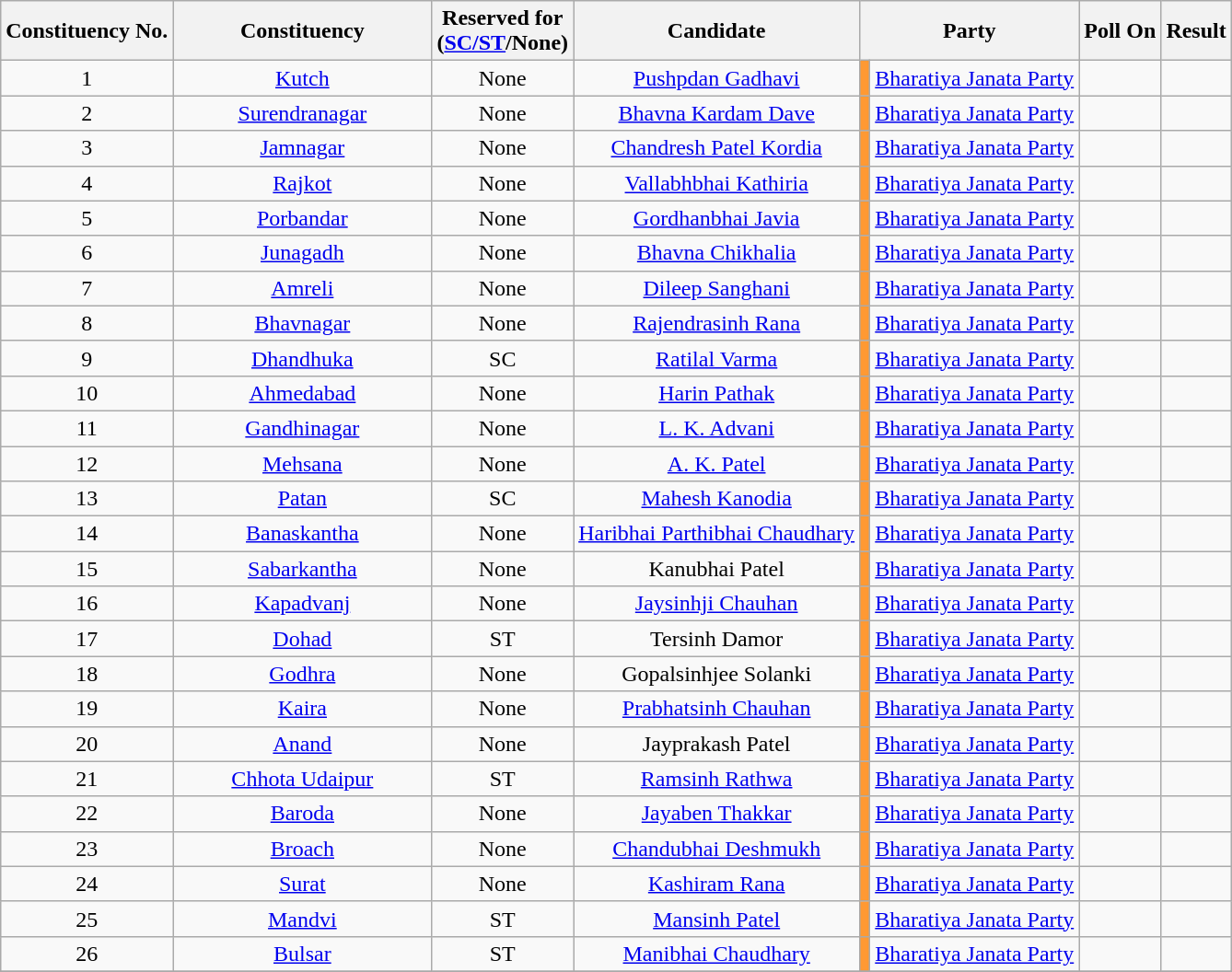<table class="wikitable sortable" style="text-align:center">
<tr>
<th>Constituency No.</th>
<th style="width:180px;">Constituency</th>
<th>Reserved for<br>(<a href='#'>SC/ST</a>/None)</th>
<th style="width:200px;">Candidate</th>
<th colspan="2">Party</th>
<th>Poll On</th>
<th>Result</th>
</tr>
<tr>
<td>1</td>
<td><a href='#'>Kutch</a></td>
<td>None</td>
<td><a href='#'>Pushpdan Gadhavi</a></td>
<td bgcolor=#FF9933></td>
<td><a href='#'>Bharatiya Janata Party</a></td>
<td></td>
<td></td>
</tr>
<tr>
<td>2</td>
<td><a href='#'>Surendranagar</a></td>
<td>None</td>
<td><a href='#'>Bhavna Kardam Dave</a></td>
<td bgcolor=#FF9933></td>
<td><a href='#'>Bharatiya Janata Party</a></td>
<td></td>
<td></td>
</tr>
<tr>
<td>3</td>
<td><a href='#'>Jamnagar</a></td>
<td>None</td>
<td><a href='#'>Chandresh Patel Kordia</a></td>
<td bgcolor=#FF9933></td>
<td><a href='#'>Bharatiya Janata Party</a></td>
<td></td>
<td></td>
</tr>
<tr>
<td>4</td>
<td><a href='#'>Rajkot</a></td>
<td>None</td>
<td><a href='#'>Vallabhbhai Kathiria</a></td>
<td bgcolor=#FF9933></td>
<td><a href='#'>Bharatiya Janata Party</a></td>
<td></td>
<td></td>
</tr>
<tr>
<td>5</td>
<td><a href='#'>Porbandar</a></td>
<td>None</td>
<td><a href='#'>Gordhanbhai Javia</a></td>
<td bgcolor=#FF9933></td>
<td><a href='#'>Bharatiya Janata Party</a></td>
<td></td>
<td></td>
</tr>
<tr>
<td>6</td>
<td><a href='#'>Junagadh</a></td>
<td>None</td>
<td><a href='#'>Bhavna Chikhalia</a></td>
<td bgcolor=#FF9933></td>
<td><a href='#'>Bharatiya Janata Party</a></td>
<td></td>
<td></td>
</tr>
<tr>
<td>7</td>
<td><a href='#'>Amreli</a></td>
<td>None</td>
<td><a href='#'>Dileep Sanghani</a></td>
<td bgcolor=#FF9933></td>
<td><a href='#'>Bharatiya Janata Party</a></td>
<td></td>
<td></td>
</tr>
<tr>
<td>8</td>
<td><a href='#'>Bhavnagar</a></td>
<td>None</td>
<td><a href='#'>Rajendrasinh Rana</a></td>
<td bgcolor=#FF9933></td>
<td><a href='#'>Bharatiya Janata Party</a></td>
<td></td>
<td></td>
</tr>
<tr>
<td>9</td>
<td><a href='#'>Dhandhuka</a></td>
<td>SC</td>
<td><a href='#'>Ratilal Varma</a></td>
<td bgcolor=#FF9933></td>
<td><a href='#'>Bharatiya Janata Party</a></td>
<td></td>
<td></td>
</tr>
<tr>
<td>10</td>
<td><a href='#'>Ahmedabad</a></td>
<td>None</td>
<td><a href='#'>Harin Pathak</a></td>
<td bgcolor=#FF9933></td>
<td><a href='#'>Bharatiya Janata Party</a></td>
<td></td>
<td></td>
</tr>
<tr>
<td>11</td>
<td><a href='#'>Gandhinagar</a></td>
<td>None</td>
<td><a href='#'>L. K. Advani</a></td>
<td bgcolor=#FF9933></td>
<td><a href='#'>Bharatiya Janata Party</a></td>
<td></td>
<td></td>
</tr>
<tr>
<td>12</td>
<td><a href='#'>Mehsana</a></td>
<td>None</td>
<td><a href='#'>A. K. Patel</a></td>
<td bgcolor=#FF9933></td>
<td><a href='#'>Bharatiya Janata Party</a></td>
<td></td>
<td></td>
</tr>
<tr>
<td>13</td>
<td><a href='#'>Patan</a></td>
<td>SC</td>
<td><a href='#'>Mahesh Kanodia</a></td>
<td bgcolor=#FF9933></td>
<td><a href='#'>Bharatiya Janata Party</a></td>
<td></td>
<td></td>
</tr>
<tr>
<td>14</td>
<td><a href='#'>Banaskantha</a></td>
<td>None</td>
<td><a href='#'>Haribhai Parthibhai Chaudhary</a></td>
<td bgcolor=#FF9933></td>
<td><a href='#'>Bharatiya Janata Party</a></td>
<td></td>
<td></td>
</tr>
<tr>
<td>15</td>
<td><a href='#'>Sabarkantha</a></td>
<td>None</td>
<td>Kanubhai Patel</td>
<td bgcolor=#FF9933></td>
<td><a href='#'>Bharatiya Janata Party</a></td>
<td></td>
<td></td>
</tr>
<tr>
<td>16</td>
<td><a href='#'>Kapadvanj</a></td>
<td>None</td>
<td><a href='#'>Jaysinhji Chauhan</a></td>
<td bgcolor=#FF9933></td>
<td><a href='#'>Bharatiya Janata Party</a></td>
<td></td>
<td></td>
</tr>
<tr>
<td>17</td>
<td><a href='#'>Dohad</a></td>
<td>ST</td>
<td>Tersinh Damor</td>
<td bgcolor=#FF9933></td>
<td><a href='#'>Bharatiya Janata Party</a></td>
<td></td>
<td></td>
</tr>
<tr>
<td>18</td>
<td><a href='#'>Godhra</a></td>
<td>None</td>
<td>Gopalsinhjee Solanki</td>
<td bgcolor=#FF9933></td>
<td><a href='#'>Bharatiya Janata Party</a></td>
<td></td>
<td></td>
</tr>
<tr>
<td>19</td>
<td><a href='#'>Kaira</a></td>
<td>None</td>
<td><a href='#'>Prabhatsinh Chauhan</a></td>
<td bgcolor=#FF9933></td>
<td><a href='#'>Bharatiya Janata Party</a></td>
<td></td>
<td></td>
</tr>
<tr>
<td>20</td>
<td><a href='#'>Anand</a></td>
<td>None</td>
<td>Jayprakash Patel</td>
<td bgcolor=#FF9933></td>
<td><a href='#'>Bharatiya Janata Party</a></td>
<td></td>
<td></td>
</tr>
<tr>
<td>21</td>
<td><a href='#'>Chhota Udaipur</a></td>
<td>ST</td>
<td><a href='#'>Ramsinh Rathwa</a></td>
<td bgcolor=#FF9933></td>
<td><a href='#'>Bharatiya Janata Party</a></td>
<td></td>
<td></td>
</tr>
<tr>
<td>22</td>
<td><a href='#'>Baroda</a></td>
<td>None</td>
<td><a href='#'>Jayaben Thakkar</a></td>
<td bgcolor=#FF9933></td>
<td><a href='#'>Bharatiya Janata Party</a></td>
<td></td>
<td></td>
</tr>
<tr>
<td>23</td>
<td><a href='#'>Broach</a></td>
<td>None</td>
<td><a href='#'>Chandubhai Deshmukh</a></td>
<td bgcolor=#FF9933></td>
<td><a href='#'>Bharatiya Janata Party</a></td>
<td></td>
<td></td>
</tr>
<tr>
<td>24</td>
<td><a href='#'>Surat</a></td>
<td>None</td>
<td><a href='#'>Kashiram Rana</a></td>
<td bgcolor=#FF9933></td>
<td><a href='#'>Bharatiya Janata Party</a></td>
<td></td>
<td></td>
</tr>
<tr>
<td>25</td>
<td><a href='#'>Mandvi</a></td>
<td>ST</td>
<td><a href='#'>Mansinh Patel</a></td>
<td bgcolor=#FF9933></td>
<td><a href='#'>Bharatiya Janata Party</a></td>
<td></td>
<td></td>
</tr>
<tr>
<td>26</td>
<td><a href='#'>Bulsar</a></td>
<td>ST</td>
<td><a href='#'>Manibhai Chaudhary</a></td>
<td bgcolor=#FF9933></td>
<td><a href='#'>Bharatiya Janata Party</a></td>
<td></td>
<td></td>
</tr>
<tr>
</tr>
</table>
